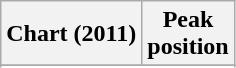<table class="wikitable sortable plainrowheaders">
<tr>
<th scope="col">Chart (2011)</th>
<th scope="col">Peak<br>position</th>
</tr>
<tr>
</tr>
<tr>
</tr>
<tr>
</tr>
<tr>
</tr>
</table>
